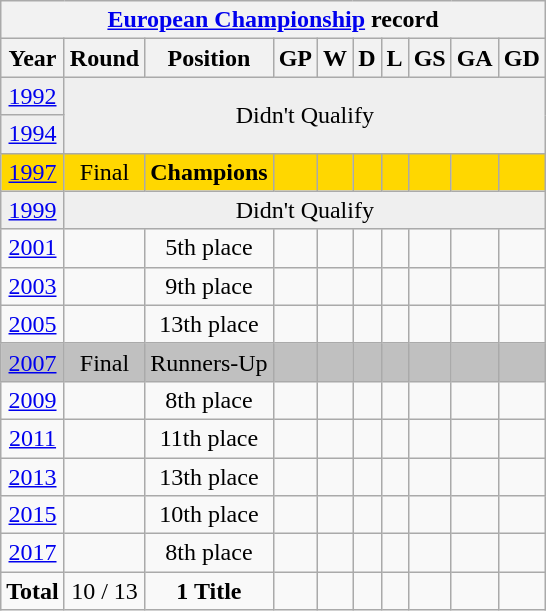<table class="wikitable" style="text-align: center;">
<tr>
<th colspan=10><a href='#'>European Championship</a> record</th>
</tr>
<tr>
<th>Year</th>
<th>Round</th>
<th>Position</th>
<th>GP</th>
<th>W</th>
<th>D</th>
<th>L</th>
<th>GS</th>
<th>GA</th>
<th>GD</th>
</tr>
<tr bgcolor="efefef">
<td> <a href='#'>1992</a></td>
<td colspan=10 rowspan=2>Didn't Qualify</td>
</tr>
<tr bgcolor="efefef">
<td> <a href='#'>1994</a></td>
</tr>
<tr bgcolor=gold>
<td> <a href='#'>1997</a></td>
<td>Final</td>
<td><strong>Champions</strong></td>
<td></td>
<td></td>
<td></td>
<td></td>
<td></td>
<td></td>
<td></td>
</tr>
<tr bgcolor="efefef">
<td> <a href='#'>1999</a></td>
<td colspan=10>Didn't Qualify</td>
</tr>
<tr>
<td> <a href='#'>2001</a></td>
<td></td>
<td>5th place</td>
<td></td>
<td></td>
<td></td>
<td></td>
<td></td>
<td></td>
<td></td>
</tr>
<tr>
<td> <a href='#'>2003</a></td>
<td></td>
<td>9th place</td>
<td></td>
<td></td>
<td></td>
<td></td>
<td></td>
<td></td>
<td></td>
</tr>
<tr>
<td> <a href='#'>2005</a></td>
<td></td>
<td>13th place</td>
<td></td>
<td></td>
<td></td>
<td></td>
<td></td>
<td></td>
<td></td>
</tr>
<tr bgcolor=silver>
<td> <a href='#'>2007</a></td>
<td>Final</td>
<td>Runners-Up</td>
<td></td>
<td></td>
<td></td>
<td></td>
<td></td>
<td></td>
<td></td>
</tr>
<tr>
<td> <a href='#'>2009</a></td>
<td></td>
<td>8th place</td>
<td></td>
<td></td>
<td></td>
<td></td>
<td></td>
<td></td>
<td></td>
</tr>
<tr>
<td> <a href='#'>2011</a></td>
<td></td>
<td>11th place</td>
<td></td>
<td></td>
<td></td>
<td></td>
<td></td>
<td></td>
<td></td>
</tr>
<tr>
<td> <a href='#'>2013</a></td>
<td></td>
<td>13th place</td>
<td></td>
<td></td>
<td></td>
<td></td>
<td></td>
<td></td>
<td></td>
</tr>
<tr>
<td> <a href='#'>2015</a></td>
<td></td>
<td>10th place</td>
<td></td>
<td></td>
<td></td>
<td></td>
<td></td>
<td></td>
<td></td>
</tr>
<tr>
<td> <a href='#'>2017</a></td>
<td></td>
<td>8th place</td>
<td></td>
<td></td>
<td></td>
<td></td>
<td></td>
<td></td>
<td></td>
</tr>
<tr>
<td><strong>Total</strong></td>
<td>10 / 13</td>
<td><strong>1 Title</strong></td>
<td></td>
<td></td>
<td></td>
<td></td>
<td></td>
<td></td>
<td></td>
</tr>
</table>
